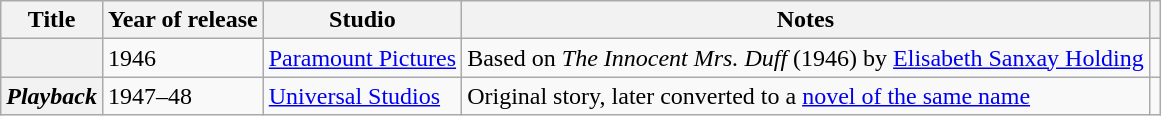<table class="wikitable plainrowheaders sortable" style="margin-right: 0;">
<tr>
<th scope="col">Title</th>
<th scope="col">Year of release</th>
<th scope="col">Studio</th>
<th scope="col" class="unsortable">Notes</th>
<th scope="col" class="unsortable"></th>
</tr>
<tr>
<th scope="row"></th>
<td>1946</td>
<td><a href='#'>Paramount Pictures</a></td>
<td>Based on <em>The Innocent Mrs. Duff</em> (1946) by <a href='#'>Elisabeth Sanxay Holding</a></td>
<td style="text-align: center;"></td>
</tr>
<tr>
<th scope="row"><em>Playback</em></th>
<td>1947–48</td>
<td><a href='#'>Universal Studios</a></td>
<td>Original story, later converted to a <a href='#'>novel of the same name</a></td>
<td style="text-align: center;"></td>
</tr>
</table>
